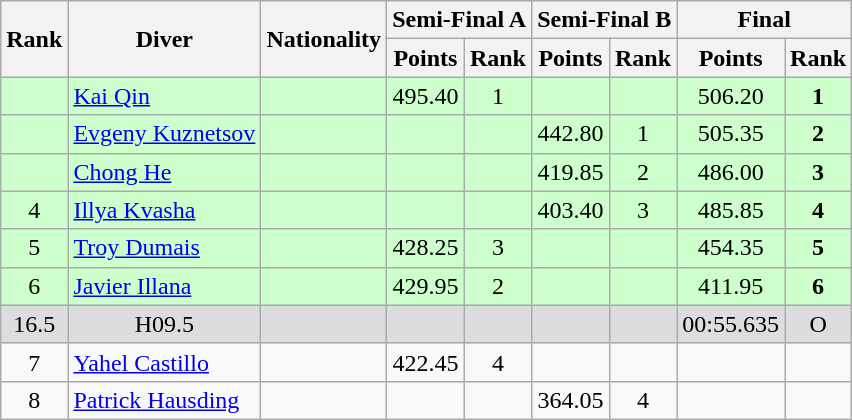<table class="wikitable" style="text-align:center">
<tr>
<th rowspan="2">Rank</th>
<th rowspan="2">Diver</th>
<th rowspan="2">Nationality</th>
<th colspan="2">Semi-Final A</th>
<th colspan="2">Semi-Final B</th>
<th colspan="2">Final</th>
</tr>
<tr>
<th>Points</th>
<th>Rank</th>
<th>Points</th>
<th>Rank</th>
<th>Points</th>
<th>Rank</th>
</tr>
<tr bgcolor=ccffcc>
<td></td>
<td align=left><a href='#'>Kai Qin</a></td>
<td align=left></td>
<td>495.40</td>
<td>1</td>
<td></td>
<td></td>
<td>506.20</td>
<td><strong>1</strong></td>
</tr>
<tr bgcolor=ccffcc>
<td></td>
<td align=left><a href='#'>Evgeny Kuznetsov</a></td>
<td align=left></td>
<td></td>
<td></td>
<td>442.80</td>
<td>1</td>
<td>505.35</td>
<td><strong>2</strong></td>
</tr>
<tr bgcolor=ccffcc>
<td></td>
<td align=left><a href='#'>Chong He</a></td>
<td align=left></td>
<td></td>
<td></td>
<td>419.85</td>
<td>2</td>
<td>486.00</td>
<td><strong>3</strong></td>
</tr>
<tr bgcolor=ccffcc>
<td>4</td>
<td align=left><a href='#'>Illya Kvasha</a></td>
<td align=left></td>
<td></td>
<td></td>
<td>403.40</td>
<td>3</td>
<td>485.85</td>
<td><strong>4</strong></td>
</tr>
<tr bgcolor=ccffcc>
<td>5</td>
<td align=left><a href='#'>Troy Dumais</a></td>
<td align=left></td>
<td>428.25</td>
<td>3</td>
<td></td>
<td></td>
<td>454.35</td>
<td><strong>5</strong></td>
</tr>
<tr bgcolor=ccffcc>
<td>6</td>
<td align=left><a href='#'>Javier Illana</a></td>
<td align=left></td>
<td>429.95</td>
<td>2</td>
<td></td>
<td></td>
<td>411.95</td>
<td><strong>6</strong></td>
</tr>
<tr bgcolor=#DDDDDD>
<td><span>16.5</span></td>
<td><span>H09.5</span></td>
<td></td>
<td></td>
<td></td>
<td></td>
<td></td>
<td><span>00:55.635</span></td>
<td><span>O</span></td>
</tr>
<tr>
<td>7</td>
<td align=left><a href='#'>Yahel Castillo</a></td>
<td align=left></td>
<td>422.45</td>
<td>4</td>
<td></td>
<td></td>
<td></td>
<td></td>
</tr>
<tr>
<td>8</td>
<td align=left><a href='#'>Patrick Hausding</a></td>
<td align=left></td>
<td></td>
<td></td>
<td>364.05</td>
<td>4</td>
<td></td>
<td></td>
</tr>
</table>
